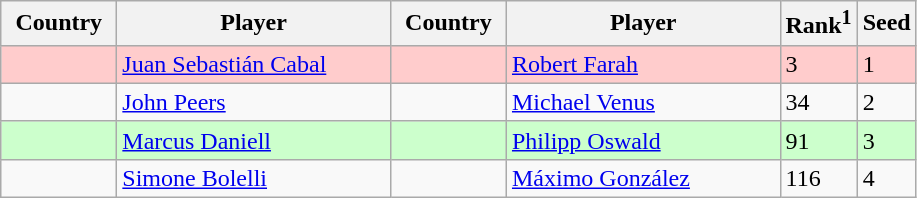<table class="sortable wikitable">
<tr>
<th width="70">Country</th>
<th width="175">Player</th>
<th width="70">Country</th>
<th width="175">Player</th>
<th>Rank<sup>1</sup></th>
<th>Seed</th>
</tr>
<tr style="background:#fcc;">
<td></td>
<td><a href='#'>Juan Sebastián Cabal</a></td>
<td></td>
<td><a href='#'>Robert Farah</a></td>
<td>3</td>
<td>1</td>
</tr>
<tr>
<td></td>
<td><a href='#'>John Peers</a></td>
<td></td>
<td><a href='#'>Michael Venus</a></td>
<td>34</td>
<td>2</td>
</tr>
<tr style="background:#cfc;">
<td></td>
<td><a href='#'>Marcus Daniell</a></td>
<td></td>
<td><a href='#'>Philipp Oswald</a></td>
<td>91</td>
<td>3</td>
</tr>
<tr>
<td></td>
<td><a href='#'>Simone Bolelli</a></td>
<td></td>
<td><a href='#'>Máximo González</a></td>
<td>116</td>
<td>4</td>
</tr>
</table>
